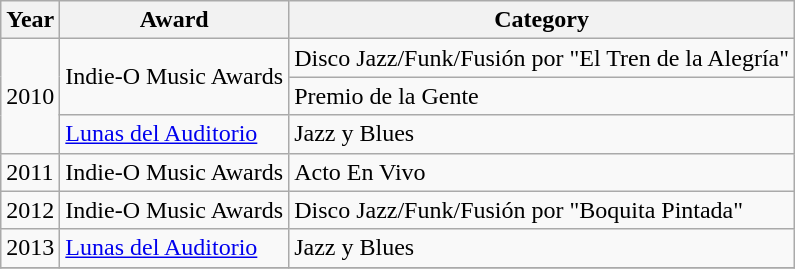<table class="wikitable">
<tr>
<th align="left">Year</th>
<th align="left">Award</th>
<th align="left">Category</th>
</tr>
<tr>
<td rowspan="3">2010</td>
<td rowspan="2">Indie-O Music Awards</td>
<td>Disco Jazz/Funk/Fusión por "El Tren de la Alegría"</td>
</tr>
<tr>
<td>Premio de la Gente</td>
</tr>
<tr>
<td><a href='#'>Lunas del Auditorio</a></td>
<td>Jazz y Blues</td>
</tr>
<tr>
<td>2011</td>
<td>Indie-O Music Awards</td>
<td>Acto En Vivo</td>
</tr>
<tr>
<td>2012</td>
<td>Indie-O Music Awards</td>
<td>Disco Jazz/Funk/Fusión por "Boquita Pintada"</td>
</tr>
<tr>
<td>2013</td>
<td><a href='#'>Lunas del Auditorio</a></td>
<td>Jazz y Blues</td>
</tr>
<tr>
</tr>
</table>
